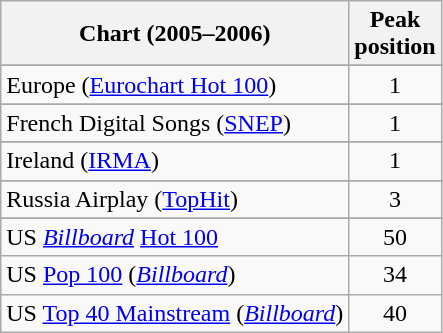<table class="wikitable sortable">
<tr>
<th>Chart (2005–2006)</th>
<th>Peak<br>position</th>
</tr>
<tr>
</tr>
<tr>
</tr>
<tr>
</tr>
<tr>
</tr>
<tr>
</tr>
<tr>
</tr>
<tr>
</tr>
<tr>
<td>Europe (<a href='#'>Eurochart Hot 100</a>)</td>
<td align="center">1</td>
</tr>
<tr>
</tr>
<tr>
</tr>
<tr>
<td>French Digital Songs (<a href='#'>SNEP</a>)</td>
<td align="center">1</td>
</tr>
<tr>
</tr>
<tr>
</tr>
<tr>
</tr>
<tr>
<td>Ireland (<a href='#'>IRMA</a>)</td>
<td align="center">1</td>
</tr>
<tr>
</tr>
<tr>
</tr>
<tr>
</tr>
<tr>
</tr>
<tr>
</tr>
<tr>
<td>Russia Airplay (<a href='#'>TopHit</a>)</td>
<td align="center">3</td>
</tr>
<tr>
</tr>
<tr>
</tr>
<tr>
</tr>
<tr>
</tr>
<tr>
</tr>
<tr>
</tr>
<tr>
<td>US <em><a href='#'>Billboard</a></em> <a href='#'>Hot 100</a></td>
<td align="center">50</td>
</tr>
<tr>
<td>US <a href='#'>Pop 100</a> (<em><a href='#'>Billboard</a></em>)</td>
<td align="center">34</td>
</tr>
<tr>
<td>US <a href='#'>Top 40 Mainstream</a> (<em><a href='#'>Billboard</a></em>)</td>
<td align="center">40</td>
</tr>
</table>
